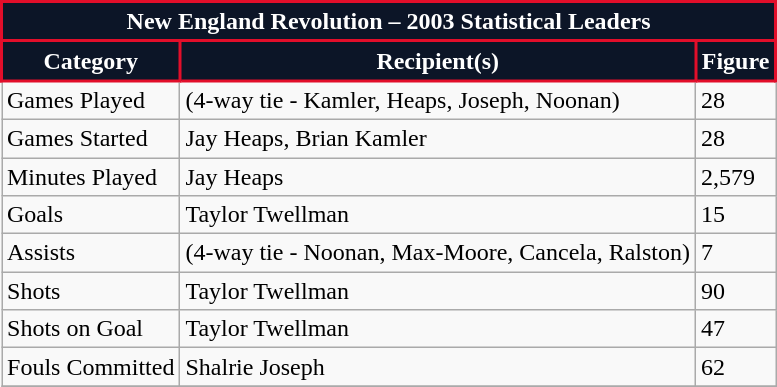<table class="wikitable">
<tr>
<th colspan="3" style="background:#0c1527; color:#fff; border:2px solid #e20e2a; text-align: center; font-weight:bold;">New England Revolution – 2003 Statistical Leaders</th>
</tr>
<tr>
<th style="background:#0c1527; color:#fff; border:2px solid #e20e2a;" scope="col">Category</th>
<th style="background:#0c1527; color:#fff; border:2px solid #e20e2a;" scope="col">Recipient(s)</th>
<th style="background:#0c1527; color:#fff; border:2px solid #e20e2a;" scope="col">Figure</th>
</tr>
<tr>
<td>Games Played</td>
<td>(4-way tie - Kamler, Heaps, Joseph, Noonan)</td>
<td>28</td>
</tr>
<tr>
<td>Games Started</td>
<td>Jay Heaps, Brian Kamler</td>
<td>28</td>
</tr>
<tr>
<td>Minutes Played</td>
<td>Jay Heaps</td>
<td>2,579</td>
</tr>
<tr>
<td>Goals</td>
<td>Taylor Twellman</td>
<td>15</td>
</tr>
<tr>
<td>Assists</td>
<td>(4-way tie - Noonan, Max-Moore, Cancela, Ralston)</td>
<td>7</td>
</tr>
<tr>
<td>Shots</td>
<td>Taylor Twellman</td>
<td>90</td>
</tr>
<tr>
<td>Shots on Goal</td>
<td>Taylor Twellman</td>
<td>47</td>
</tr>
<tr>
<td>Fouls Committed</td>
<td>Shalrie Joseph</td>
<td>62</td>
</tr>
<tr>
</tr>
</table>
